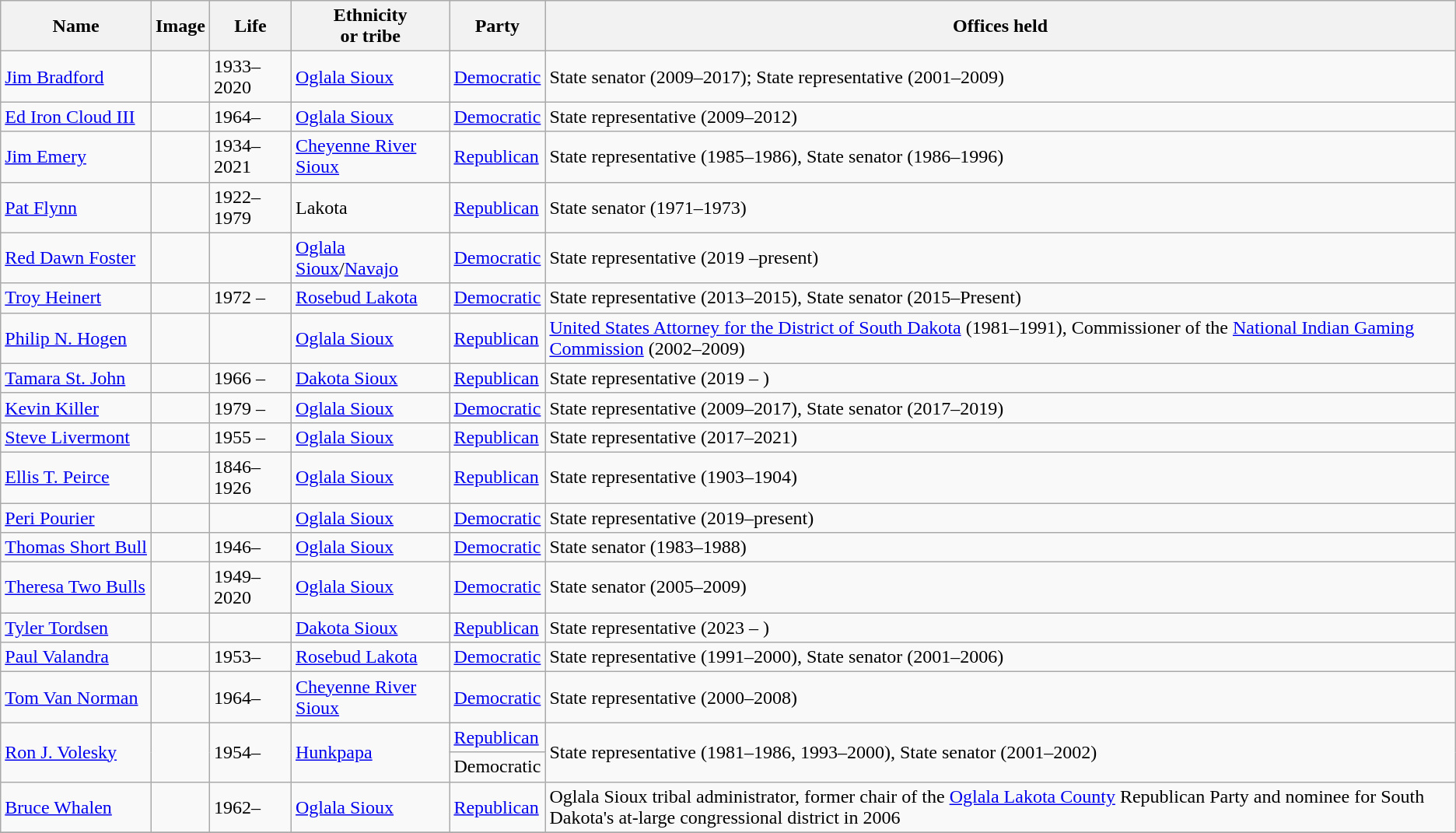<table class="wikitable">
<tr>
<th>Name</th>
<th>Image</th>
<th>Life</th>
<th>Ethnicity<br>or tribe</th>
<th>Party</th>
<th>Offices held</th>
</tr>
<tr>
<td style="white-space:nowrap;"><a href='#'>Jim Bradford</a></td>
<td></td>
<td>1933–2020</td>
<td><a href='#'>Oglala Sioux</a></td>
<td><a href='#'>Democratic</a></td>
<td>State senator (2009–2017); State representative (2001–2009)</td>
</tr>
<tr>
<td style="white-space:nowrap;"><a href='#'>Ed Iron Cloud III</a></td>
<td></td>
<td>1964–</td>
<td><a href='#'>Oglala Sioux</a></td>
<td><a href='#'>Democratic</a></td>
<td>State representative (2009–2012)</td>
</tr>
<tr>
<td style="white-space:nowrap;"><a href='#'>Jim Emery</a></td>
<td></td>
<td>1934–2021</td>
<td><a href='#'>Cheyenne River Sioux</a></td>
<td><a href='#'>Republican</a></td>
<td>State representative (1985–1986), State senator (1986–1996)</td>
</tr>
<tr>
<td style="white-space:nowrap;"><a href='#'>Pat Flynn</a></td>
<td></td>
<td>1922–1979</td>
<td>Lakota</td>
<td><a href='#'>Republican</a></td>
<td>State senator (1971–1973)</td>
</tr>
<tr>
<td style="white-space:nowrap;"><a href='#'>Red Dawn Foster</a></td>
<td></td>
<td></td>
<td><a href='#'>Oglala Sioux</a>/<a href='#'>Navajo</a></td>
<td><a href='#'>Democratic</a></td>
<td>State representative (2019 –present)</td>
</tr>
<tr>
<td style="white-space:nowrap;"><a href='#'>Troy Heinert</a></td>
<td></td>
<td>1972 –</td>
<td><a href='#'>Rosebud Lakota</a></td>
<td><a href='#'>Democratic</a></td>
<td>State representative (2013–2015), State senator (2015–Present)</td>
</tr>
<tr>
<td style="white-space:nowrap;"><a href='#'>Philip N. Hogen</a></td>
<td></td>
<td></td>
<td><a href='#'>Oglala Sioux</a></td>
<td><a href='#'>Republican</a></td>
<td><a href='#'>United States Attorney for the District of South Dakota</a> (1981–1991), Commissioner of the <a href='#'>National Indian Gaming Commission</a> (2002–2009)</td>
</tr>
<tr>
<td style="white-space:nowrap;"><a href='#'>Tamara St. John</a></td>
<td></td>
<td>1966 –</td>
<td><a href='#'>Dakota Sioux</a></td>
<td><a href='#'>Republican</a></td>
<td>State representative (2019 – )</td>
</tr>
<tr>
<td style="white-space:nowrap;"><a href='#'>Kevin Killer</a></td>
<td></td>
<td>1979 –</td>
<td><a href='#'>Oglala Sioux</a></td>
<td><a href='#'>Democratic</a></td>
<td>State representative (2009–2017), State senator (2017–2019)</td>
</tr>
<tr>
<td style="white-space:nowrap;"><a href='#'>Steve Livermont</a></td>
<td></td>
<td>1955 –</td>
<td><a href='#'>Oglala Sioux</a></td>
<td><a href='#'>Republican</a></td>
<td>State representative (2017–2021)</td>
</tr>
<tr>
<td style="white-space:nowrap;"><a href='#'>Ellis T. Peirce</a></td>
<td></td>
<td>1846–1926</td>
<td><a href='#'>Oglala Sioux</a></td>
<td><a href='#'>Republican</a></td>
<td>State representative (1903–1904)</td>
</tr>
<tr>
<td style="white-space:nowrap;"><a href='#'>Peri Pourier</a></td>
<td></td>
<td></td>
<td><a href='#'>Oglala Sioux</a></td>
<td><a href='#'>Democratic</a></td>
<td>State representative (2019–present)</td>
</tr>
<tr>
<td style="white-space:nowrap;"><a href='#'>Thomas Short Bull</a></td>
<td></td>
<td>1946–</td>
<td><a href='#'>Oglala Sioux</a></td>
<td><a href='#'>Democratic</a></td>
<td>State senator (1983–1988)</td>
</tr>
<tr>
<td style="white-space:nowrap;"><a href='#'>Theresa Two Bulls</a></td>
<td></td>
<td>1949–2020</td>
<td><a href='#'>Oglala Sioux</a></td>
<td><a href='#'>Democratic</a></td>
<td>State senator (2005–2009)</td>
</tr>
<tr>
<td style="white-space:nowrap;"><a href='#'>Tyler Tordsen</a></td>
<td></td>
<td></td>
<td><a href='#'>Dakota Sioux</a></td>
<td><a href='#'>Republican</a></td>
<td>State representative (2023 – )</td>
</tr>
<tr>
<td style="white-space:nowrap;"><a href='#'>Paul Valandra</a></td>
<td></td>
<td>1953–</td>
<td><a href='#'>Rosebud Lakota</a></td>
<td><a href='#'>Democratic</a></td>
<td>State representative (1991–2000), State senator (2001–2006)</td>
</tr>
<tr>
<td style="white-space:nowrap;"><a href='#'>Tom Van Norman</a></td>
<td></td>
<td>1964–</td>
<td><a href='#'>Cheyenne River Sioux</a></td>
<td><a href='#'>Democratic</a></td>
<td>State representative (2000–2008)</td>
</tr>
<tr>
<td rowspan="2"><a href='#'>Ron J. Volesky</a></td>
<td rowspan="2"></td>
<td rowspan="2">1954–</td>
<td rowspan="2"><a href='#'>Hunkpapa</a></td>
<td><a href='#'>Republican</a></td>
<td rowspan="2">State representative (1981–1986, 1993–2000), State senator (2001–2002)</td>
</tr>
<tr>
<td>Democratic</td>
</tr>
<tr>
<td style="white-space:nowrap;"><a href='#'>Bruce Whalen</a></td>
<td></td>
<td>1962–</td>
<td><a href='#'>Oglala Sioux</a></td>
<td><a href='#'>Republican</a></td>
<td>Oglala Sioux tribal administrator, former chair of the <a href='#'>Oglala Lakota County</a> Republican Party and nominee for South Dakota's at-large congressional district in 2006</td>
</tr>
<tr>
</tr>
</table>
